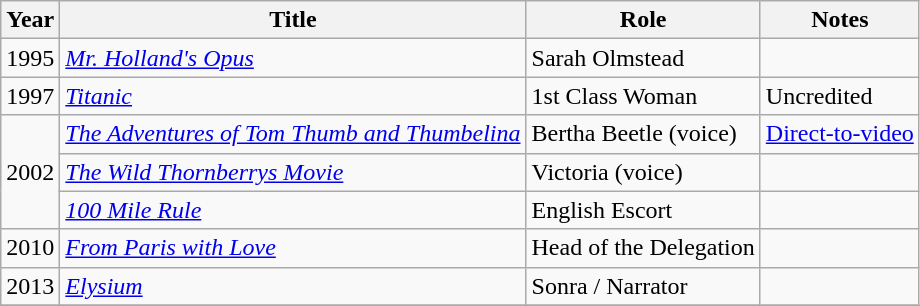<table class="wikitable sortable plainrowheaders" style="white-space:nowrap">
<tr>
<th>Year</th>
<th>Title</th>
<th>Role</th>
<th>Notes</th>
</tr>
<tr>
<td>1995</td>
<td><em><a href='#'>Mr. Holland's Opus</a></em></td>
<td>Sarah Olmstead</td>
<td></td>
</tr>
<tr>
<td>1997</td>
<td><em><a href='#'>Titanic</a></em></td>
<td>1st Class Woman</td>
<td>Uncredited</td>
</tr>
<tr>
<td rowspan=3>2002</td>
<td><em><a href='#'>The Adventures of Tom Thumb and Thumbelina</a></em></td>
<td>Bertha Beetle (voice)</td>
<td><a href='#'>Direct-to-video</a></td>
</tr>
<tr>
<td><em><a href='#'>The Wild Thornberrys Movie</a></em></td>
<td>Victoria (voice)</td>
<td></td>
</tr>
<tr>
<td><em><a href='#'>100 Mile Rule</a></em></td>
<td>English Escort</td>
<td></td>
</tr>
<tr>
<td>2010</td>
<td><em><a href='#'>From Paris with Love</a></em></td>
<td>Head of the Delegation</td>
<td></td>
</tr>
<tr>
<td>2013</td>
<td><em><a href='#'>Elysium</a></em></td>
<td>Sonra / Narrator</td>
<td></td>
</tr>
<tr>
</tr>
</table>
